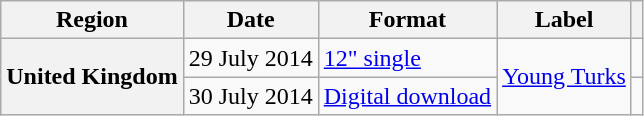<table class="wikitable plainrowheaders">
<tr>
<th scope="col">Region</th>
<th scope="col">Date</th>
<th scope="col">Format</th>
<th scope="col">Label</th>
<th scope="col"></th>
</tr>
<tr>
<th scope="row" rowspan="2">United Kingdom</th>
<td>29 July 2014</td>
<td><a href='#'>12" single</a></td>
<td rowspan="2"><a href='#'>Young Turks</a></td>
<td align="center"></td>
</tr>
<tr>
<td>30 July 2014</td>
<td><a href='#'>Digital download</a></td>
<td align="center"></td>
</tr>
</table>
